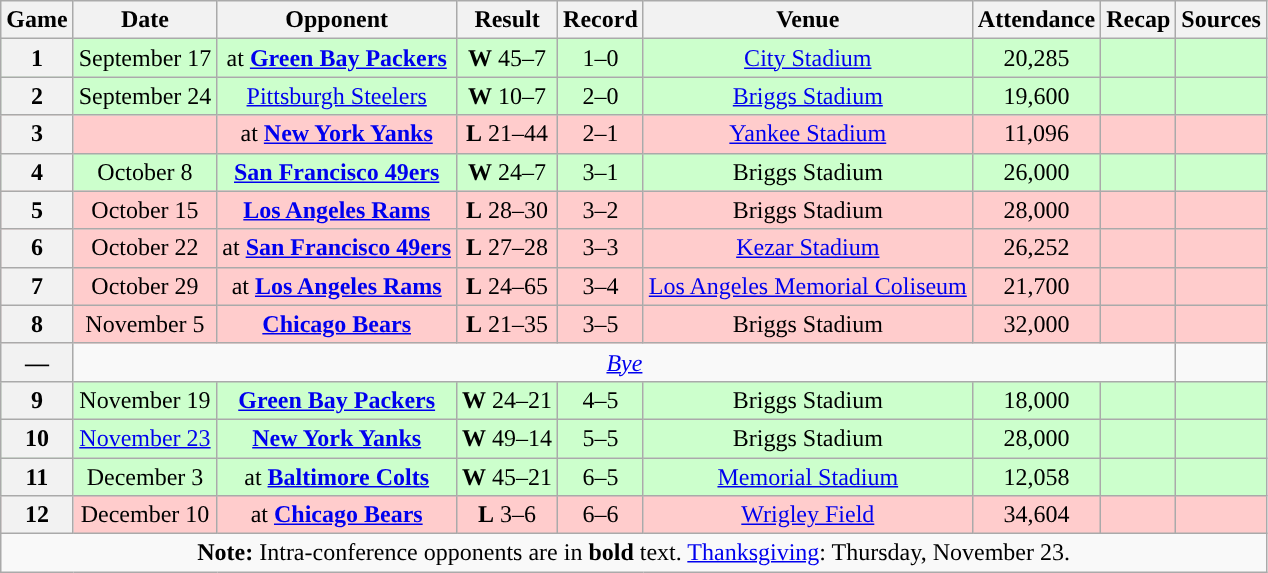<table class="wikitable" style="text-align:center">
<tr>
<th>Game</th>
<th>Date</th>
<th>Opponent</th>
<th>Result</th>
<th>Record</th>
<th>Venue</th>
<th>Attendance</th>
<th>Recap</th>
<th>Sources</th>
</tr>
<tr style="background:#cfc">
<th>1</th>
<td>September 17</td>
<td>at <strong><a href='#'>Green Bay Packers</a></strong></td>
<td><strong>W</strong> 45–7</td>
<td>1–0</td>
<td><a href='#'>City Stadium</a></td>
<td>20,285</td>
<td></td>
<td></td>
</tr>
<tr style="background:#cfc">
<th>2</th>
<td>September 24</td>
<td><a href='#'>Pittsburgh Steelers</a></td>
<td><strong>W</strong> 10–7</td>
<td>2–0</td>
<td><a href='#'>Briggs Stadium</a></td>
<td>19,600</td>
<td></td>
<td></td>
</tr>
<tr style="background:#fcc">
<th>3</th>
<td></td>
<td>at <strong><a href='#'>New York Yanks</a></strong></td>
<td><strong>L</strong> 21–44</td>
<td>2–1</td>
<td><a href='#'>Yankee Stadium</a></td>
<td>11,096</td>
<td></td>
<td></td>
</tr>
<tr style="background:#cfc">
<th>4</th>
<td>October 8</td>
<td><strong><a href='#'>San Francisco 49ers</a></strong></td>
<td><strong>W</strong> 24–7</td>
<td>3–1</td>
<td>Briggs Stadium</td>
<td>26,000</td>
<td></td>
<td></td>
</tr>
<tr style="background:#fcc">
<th>5</th>
<td>October 15</td>
<td><strong><a href='#'>Los Angeles Rams</a></strong></td>
<td><strong>L</strong> 28–30</td>
<td>3–2</td>
<td>Briggs Stadium</td>
<td>28,000</td>
<td></td>
<td></td>
</tr>
<tr style="background:#fcc">
<th>6</th>
<td>October 22</td>
<td>at <strong><a href='#'>San Francisco 49ers</a></strong></td>
<td><strong>L</strong> 27–28</td>
<td>3–3</td>
<td><a href='#'>Kezar Stadium</a></td>
<td>26,252</td>
<td></td>
<td></td>
</tr>
<tr style="background:#fcc">
<th>7</th>
<td>October 29</td>
<td>at <strong><a href='#'>Los Angeles Rams</a></strong></td>
<td><strong>L</strong> 24–65</td>
<td>3–4</td>
<td><a href='#'>Los Angeles Memorial Coliseum</a></td>
<td>21,700</td>
<td></td>
<td></td>
</tr>
<tr style="background:#fcc">
<th>8</th>
<td>November 5</td>
<td><strong><a href='#'>Chicago Bears</a></strong></td>
<td><strong>L</strong> 21–35</td>
<td>3–5</td>
<td>Briggs Stadium</td>
<td>32,000</td>
<td></td>
<td></td>
</tr>
<tr>
<th>—</th>
<td colspan="7"><em><a href='#'>Bye</a></em></td>
</tr>
<tr style="background:#cfc">
<th>9</th>
<td>November 19</td>
<td><strong><a href='#'>Green Bay Packers</a></strong></td>
<td><strong>W</strong> 24–21</td>
<td>4–5</td>
<td>Briggs Stadium</td>
<td>18,000</td>
<td></td>
<td></td>
</tr>
<tr style="background:#cfc">
<th>10</th>
<td><a href='#'>November 23</a></td>
<td><strong><a href='#'>New York Yanks</a></strong></td>
<td><strong>W</strong> 49–14</td>
<td>5–5</td>
<td>Briggs Stadium</td>
<td>28,000</td>
<td></td>
<td></td>
</tr>
<tr style="background:#cfc">
<th>11</th>
<td>December 3</td>
<td>at <strong><a href='#'>Baltimore Colts</a></strong></td>
<td><strong>W</strong> 45–21</td>
<td>6–5</td>
<td><a href='#'>Memorial Stadium</a></td>
<td>12,058</td>
<td></td>
<td></td>
</tr>
<tr style="background:#fcc">
<th>12</th>
<td>December 10</td>
<td>at <strong><a href='#'>Chicago Bears</a></strong></td>
<td><strong>L</strong> 3–6</td>
<td>6–6</td>
<td><a href='#'>Wrigley Field</a></td>
<td>34,604</td>
<td></td>
<td></td>
</tr>
<tr>
<td colspan="10"><strong>Note:</strong> Intra-conference opponents are in <strong>bold</strong> text. <a href='#'>Thanksgiving</a>: Thursday, November 23.</td>
</tr>
</table>
